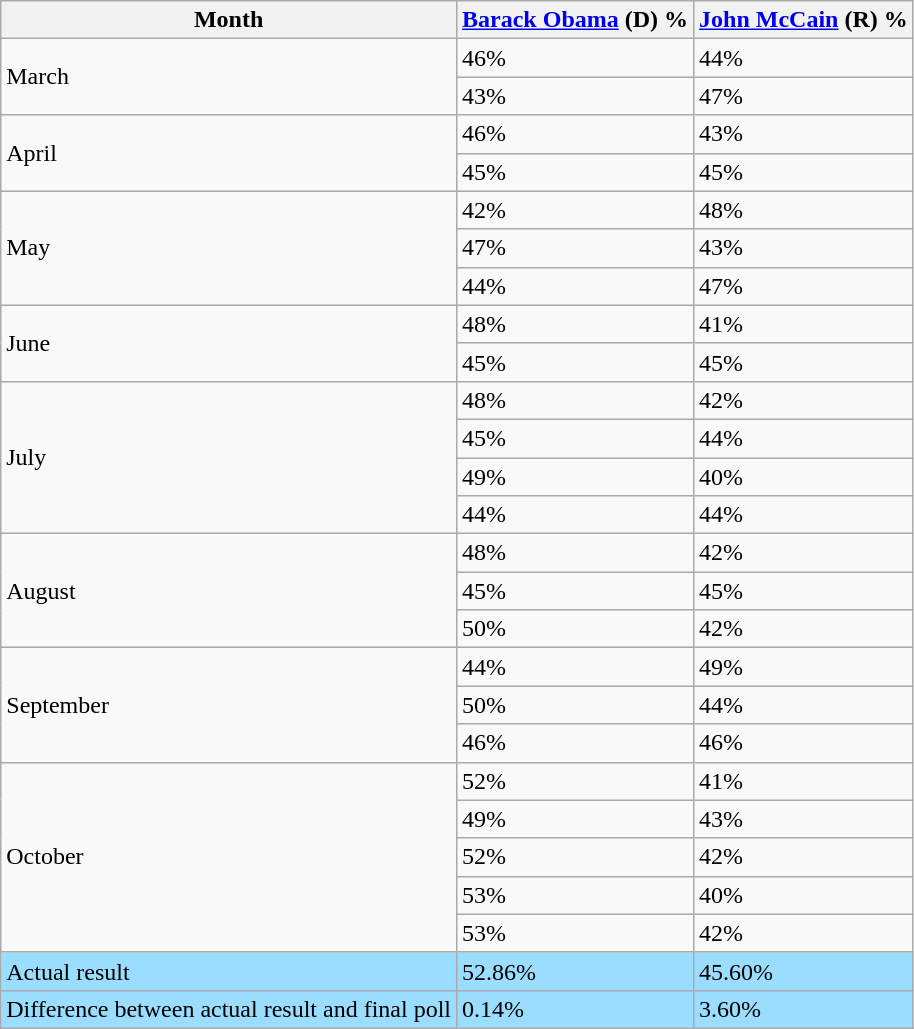<table class="wikitable">
<tr>
<th>Month</th>
<th><a href='#'>Barack Obama</a> (D) %</th>
<th><a href='#'>John McCain</a> (R) %</th>
</tr>
<tr>
<td rowspan="2">March</td>
<td>46%</td>
<td>44%</td>
</tr>
<tr>
<td>43%</td>
<td>47%</td>
</tr>
<tr>
<td rowspan="2">April</td>
<td>46%</td>
<td>43%</td>
</tr>
<tr>
<td>45%</td>
<td>45%</td>
</tr>
<tr>
<td rowspan="3">May</td>
<td>42%</td>
<td>48%</td>
</tr>
<tr>
<td>47%</td>
<td>43%</td>
</tr>
<tr>
<td>44%</td>
<td>47%</td>
</tr>
<tr>
<td rowspan="2">June</td>
<td>48%</td>
<td>41%</td>
</tr>
<tr>
<td>45%</td>
<td>45%</td>
</tr>
<tr>
<td rowspan="4">July</td>
<td>48%</td>
<td>42%</td>
</tr>
<tr>
<td>45%</td>
<td>44%</td>
</tr>
<tr>
<td>49%</td>
<td>40%</td>
</tr>
<tr>
<td>44%</td>
<td>44%</td>
</tr>
<tr>
<td rowspan="3">August</td>
<td>48%</td>
<td>42%</td>
</tr>
<tr>
<td>45%</td>
<td>45%</td>
</tr>
<tr>
<td>50%</td>
<td>42%</td>
</tr>
<tr>
<td rowspan="3">September</td>
<td>44%</td>
<td>49%</td>
</tr>
<tr>
<td>50%</td>
<td>44%</td>
</tr>
<tr>
<td>46%</td>
<td>46%</td>
</tr>
<tr>
<td rowspan="5">October</td>
<td>52%</td>
<td>41%</td>
</tr>
<tr>
<td>49%</td>
<td>43%</td>
</tr>
<tr>
<td>52%</td>
<td>42%</td>
</tr>
<tr>
<td>53%</td>
<td>40%</td>
</tr>
<tr>
<td>53%</td>
<td>42%</td>
</tr>
<tr style="background:#9bddff;">
<td>Actual result</td>
<td>52.86%</td>
<td>45.60%</td>
</tr>
<tr style="background:#9bddff;">
<td>Difference between actual result and final poll</td>
<td>0.14%</td>
<td>3.60%</td>
</tr>
</table>
